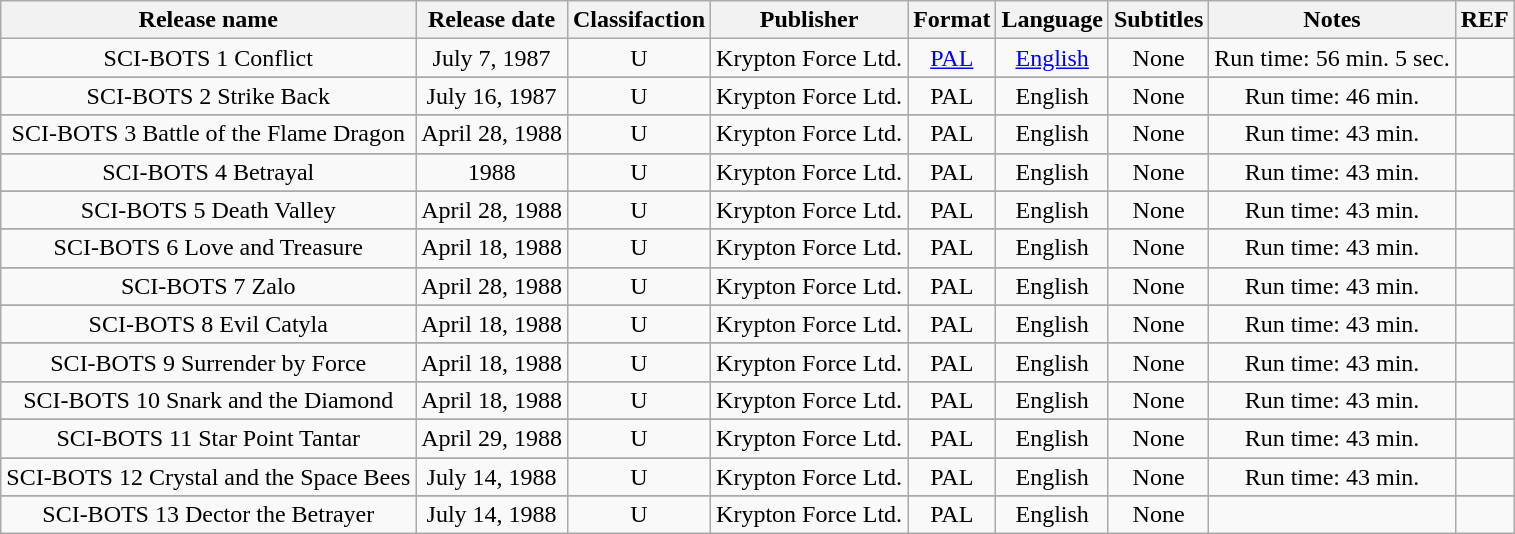<table class="wikitable">
<tr>
<th>Release name<br></th>
<th>Release date<br></th>
<th>Classifaction<br></th>
<th>Publisher <br></th>
<th>Format <br></th>
<th>Language</th>
<th>Subtitles</th>
<th>Notes<br></th>
<th>REF</th>
</tr>
<tr style="text-align:center;">
<td>SCI-BOTS 1 Conflict</td>
<td>July 7, 1987</td>
<td>U</td>
<td>Krypton Force Ltd.</td>
<td><a href='#'>PAL</a></td>
<td><a href='#'>English</a></td>
<td>None</td>
<td>Run time: 56 min. 5 sec.</td>
<td></td>
</tr>
<tr>
</tr>
<tr style="text-align:center;">
<td>SCI-BOTS 2 Strike Back</td>
<td>July 16, 1987</td>
<td>U</td>
<td>Krypton Force Ltd.</td>
<td>PAL</td>
<td>English</td>
<td>None</td>
<td>Run time: 46 min.</td>
<td></td>
</tr>
<tr>
</tr>
<tr style="text-align:center;">
<td>SCI-BOTS 3 Battle of the Flame Dragon</td>
<td>April 28, 1988</td>
<td>U</td>
<td>Krypton Force Ltd.</td>
<td>PAL</td>
<td>English</td>
<td>None</td>
<td>Run time: 43 min.</td>
<td></td>
</tr>
<tr>
</tr>
<tr>
</tr>
<tr style="text-align:center;">
<td>SCI-BOTS 4 Betrayal</td>
<td>1988</td>
<td>U</td>
<td>Krypton Force Ltd.</td>
<td>PAL</td>
<td>English</td>
<td>None</td>
<td>Run time: 43 min.</td>
<td></td>
</tr>
<tr>
</tr>
<tr>
</tr>
<tr style="text-align:center;">
<td>SCI-BOTS 5 Death Valley</td>
<td>April 28, 1988</td>
<td>U</td>
<td>Krypton Force Ltd.</td>
<td>PAL</td>
<td>English</td>
<td>None</td>
<td>Run time: 43 min.</td>
<td></td>
</tr>
<tr>
</tr>
<tr>
</tr>
<tr style="text-align:center;">
<td>SCI-BOTS 6 Love and Treasure</td>
<td>April 18, 1988</td>
<td>U</td>
<td>Krypton Force Ltd.</td>
<td>PAL</td>
<td>English</td>
<td>None</td>
<td>Run time: 43 min.</td>
<td></td>
</tr>
<tr>
</tr>
<tr>
</tr>
<tr style="text-align:center;">
<td>SCI-BOTS 7 Zalo</td>
<td>April 28, 1988</td>
<td>U</td>
<td>Krypton Force Ltd.</td>
<td>PAL</td>
<td>English</td>
<td>None</td>
<td>Run time: 43 min.</td>
<td></td>
</tr>
<tr>
</tr>
<tr>
</tr>
<tr style="text-align:center;">
<td>SCI-BOTS 8 Evil Catyla</td>
<td>April 18, 1988</td>
<td>U</td>
<td>Krypton Force Ltd.</td>
<td>PAL</td>
<td>English</td>
<td>None</td>
<td>Run time: 43 min.</td>
<td></td>
</tr>
<tr>
</tr>
<tr>
</tr>
<tr style="text-align:center;">
<td>SCI-BOTS 9 Surrender by Force</td>
<td>April 18, 1988</td>
<td>U</td>
<td>Krypton Force Ltd.</td>
<td>PAL</td>
<td>English</td>
<td>None</td>
<td>Run time: 43 min.</td>
<td></td>
</tr>
<tr>
</tr>
<tr>
</tr>
<tr style="text-align:center;">
<td>SCI-BOTS 10 Snark and the Diamond</td>
<td>April 18, 1988</td>
<td>U</td>
<td>Krypton Force Ltd.</td>
<td>PAL</td>
<td>English</td>
<td>None</td>
<td>Run time: 43 min.</td>
<td></td>
</tr>
<tr>
</tr>
<tr>
</tr>
<tr style="text-align:center;">
<td>SCI-BOTS 11 Star Point Tantar</td>
<td>April 29, 1988</td>
<td>U</td>
<td>Krypton Force Ltd.</td>
<td>PAL</td>
<td>English</td>
<td>None</td>
<td>Run time: 43 min.</td>
<td></td>
</tr>
<tr>
</tr>
<tr>
</tr>
<tr style="text-align:center;">
<td>SCI-BOTS 12 Crystal and the Space Bees</td>
<td>July 14, 1988</td>
<td>U</td>
<td>Krypton Force Ltd.</td>
<td>PAL</td>
<td>English</td>
<td>None</td>
<td>Run time: 43 min.</td>
<td></td>
</tr>
<tr>
</tr>
<tr>
</tr>
<tr style="text-align:center;">
<td>SCI-BOTS 13 Dector the Betrayer</td>
<td>July 14, 1988</td>
<td>U</td>
<td>Krypton Force Ltd.</td>
<td>PAL</td>
<td>English</td>
<td>None</td>
<td></td>
<td></td>
</tr>
</table>
